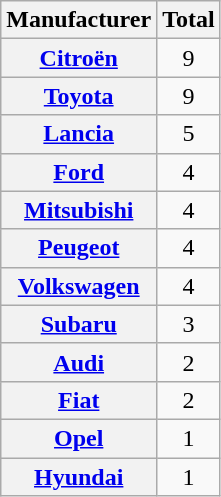<table class="sortable plainrowheaders wikitable">
<tr>
<th scope=col>Manufacturer</th>
<th scope=col>Total</th>
</tr>
<tr>
<th scope=row> <a href='#'>Citroën</a></th>
<td align=center>9</td>
</tr>
<tr>
<th scope=row> <a href='#'>Toyota</a></th>
<td align=center>9</td>
</tr>
<tr>
<th scope=row> <a href='#'>Lancia</a></th>
<td align=center>5</td>
</tr>
<tr>
<th scope=row> <a href='#'>Ford</a></th>
<td align=center>4</td>
</tr>
<tr>
<th scope=row> <a href='#'>Mitsubishi</a></th>
<td align=center>4</td>
</tr>
<tr>
<th scope=row> <a href='#'>Peugeot</a></th>
<td align=center>4</td>
</tr>
<tr>
<th scope=row> <a href='#'>Volkswagen</a></th>
<td align=center>4</td>
</tr>
<tr>
<th scope=row> <a href='#'>Subaru</a></th>
<td align=center>3</td>
</tr>
<tr>
<th scope=row> <a href='#'>Audi</a></th>
<td align=center>2</td>
</tr>
<tr>
<th scope=row> <a href='#'>Fiat</a></th>
<td align="center">2</td>
</tr>
<tr>
<th scope=row> <a href='#'>Opel</a></th>
<td align=center>1</td>
</tr>
<tr>
<th scope=row> <a href='#'>Hyundai</a></th>
<td align=center>1</td>
</tr>
</table>
